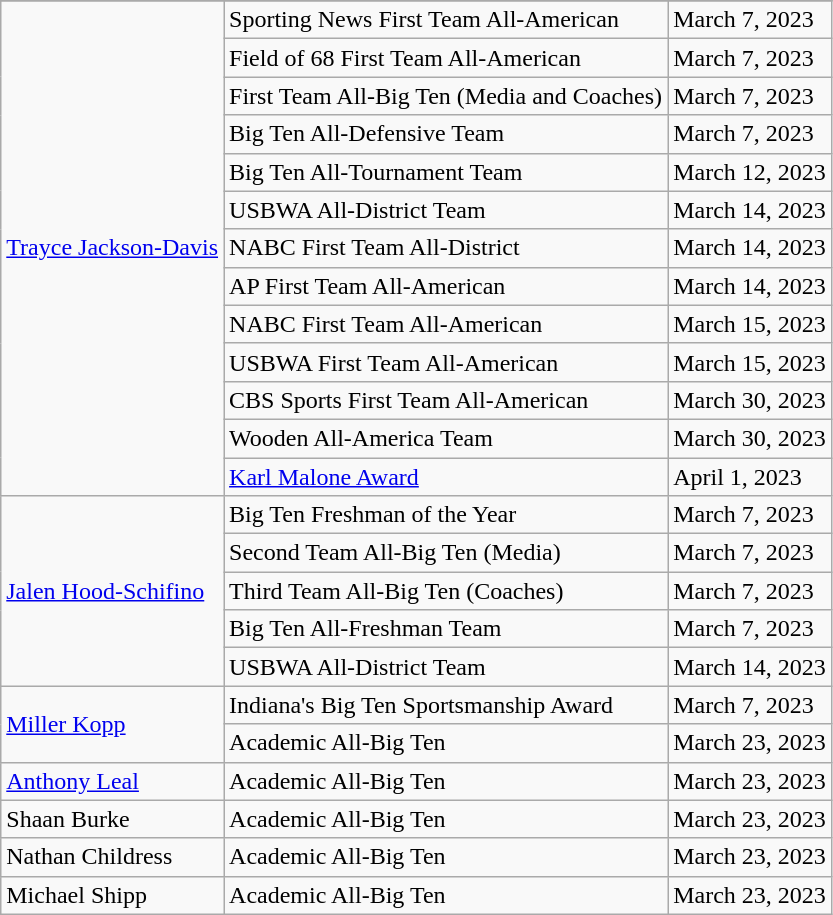<table class=wikitable "border="1">
<tr align=center>
</tr>
<tr>
<td rowspan=13><a href='#'>Trayce Jackson-Davis</a></td>
<td>Sporting News First Team All-American</td>
<td>March 7, 2023</td>
</tr>
<tr>
<td>Field of 68 First Team All-American</td>
<td>March 7, 2023</td>
</tr>
<tr>
<td>First Team All-Big Ten (Media and Coaches)</td>
<td>March 7, 2023</td>
</tr>
<tr>
<td>Big Ten All-Defensive Team</td>
<td>March 7, 2023</td>
</tr>
<tr>
<td>Big Ten All-Tournament Team</td>
<td>March 12, 2023</td>
</tr>
<tr>
<td>USBWA All-District Team</td>
<td>March 14, 2023</td>
</tr>
<tr>
<td>NABC First Team All-District</td>
<td>March 14, 2023</td>
</tr>
<tr>
<td>AP First Team All-American</td>
<td>March 14, 2023</td>
</tr>
<tr>
<td>NABC First Team All-American</td>
<td>March 15, 2023</td>
</tr>
<tr>
<td>USBWA First Team All-American</td>
<td>March 15, 2023</td>
</tr>
<tr>
<td>CBS Sports First Team All-American</td>
<td>March 30, 2023</td>
</tr>
<tr>
<td>Wooden All-America Team</td>
<td>March 30, 2023</td>
</tr>
<tr>
<td><a href='#'>Karl Malone Award</a></td>
<td>April 1, 2023</td>
</tr>
<tr>
<td rowspan=5><a href='#'>Jalen Hood-Schifino</a></td>
<td>Big Ten Freshman of the Year</td>
<td>March 7, 2023</td>
</tr>
<tr>
<td>Second Team All-Big Ten (Media)</td>
<td>March 7, 2023</td>
</tr>
<tr>
<td>Third Team All-Big Ten (Coaches)</td>
<td>March 7, 2023</td>
</tr>
<tr>
<td>Big Ten All-Freshman Team</td>
<td>March 7, 2023</td>
</tr>
<tr>
<td>USBWA All-District Team</td>
<td>March 14, 2023</td>
</tr>
<tr>
<td rowspan=2><a href='#'>Miller Kopp</a></td>
<td>Indiana's Big Ten Sportsmanship Award</td>
<td>March 7, 2023</td>
</tr>
<tr>
<td>Academic All-Big Ten</td>
<td>March 23, 2023</td>
</tr>
<tr>
<td rowspan=1><a href='#'>Anthony Leal</a></td>
<td>Academic All-Big Ten</td>
<td>March 23, 2023</td>
</tr>
<tr>
<td rowspan=1>Shaan Burke</td>
<td>Academic All-Big Ten</td>
<td>March 23, 2023</td>
</tr>
<tr>
<td rowspan=1>Nathan Childress</td>
<td>Academic All-Big Ten</td>
<td>March 23, 2023</td>
</tr>
<tr>
<td rowspan=1>Michael Shipp</td>
<td>Academic All-Big Ten</td>
<td>March 23, 2023</td>
</tr>
</table>
